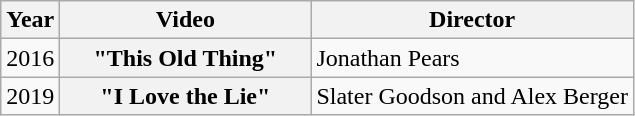<table class="wikitable plainrowheaders">
<tr>
<th>Year</th>
<th style="width:10em;">Video</th>
<th>Director</th>
</tr>
<tr>
<td>2016</td>
<th scope="row">"This Old Thing"</th>
<td>Jonathan Pears</td>
</tr>
<tr>
<td>2019</td>
<th scope="row">"I Love the Lie"</th>
<td>Slater Goodson and Alex Berger</td>
</tr>
</table>
